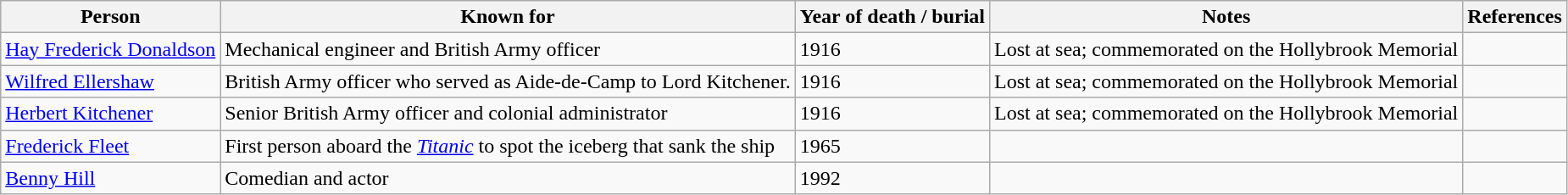<table class="wikitable sortable">
<tr>
<th>Person</th>
<th>Known for</th>
<th>Year of death / burial</th>
<th>Notes</th>
<th>References</th>
</tr>
<tr>
<td><a href='#'>Hay Frederick Donaldson</a></td>
<td>Mechanical engineer and British Army officer</td>
<td>1916</td>
<td>Lost at sea; commemorated on the Hollybrook Memorial</td>
<td></td>
</tr>
<tr>
<td><a href='#'>Wilfred Ellershaw</a></td>
<td>British Army officer who served as Aide-de-Camp to Lord Kitchener.</td>
<td>1916</td>
<td>Lost at sea; commemorated on the Hollybrook Memorial</td>
<td></td>
</tr>
<tr>
<td><a href='#'>Herbert Kitchener</a></td>
<td>Senior British Army officer and colonial administrator</td>
<td>1916</td>
<td>Lost at sea; commemorated on the Hollybrook Memorial</td>
<td></td>
</tr>
<tr>
<td><a href='#'>Frederick Fleet</a></td>
<td>First person aboard the <em><a href='#'>Titanic</a></em> to spot the iceberg that sank the ship</td>
<td>1965</td>
<td></td>
<td></td>
</tr>
<tr>
<td><a href='#'>Benny Hill</a></td>
<td>Comedian and actor</td>
<td>1992</td>
<td></td>
<td></td>
</tr>
</table>
